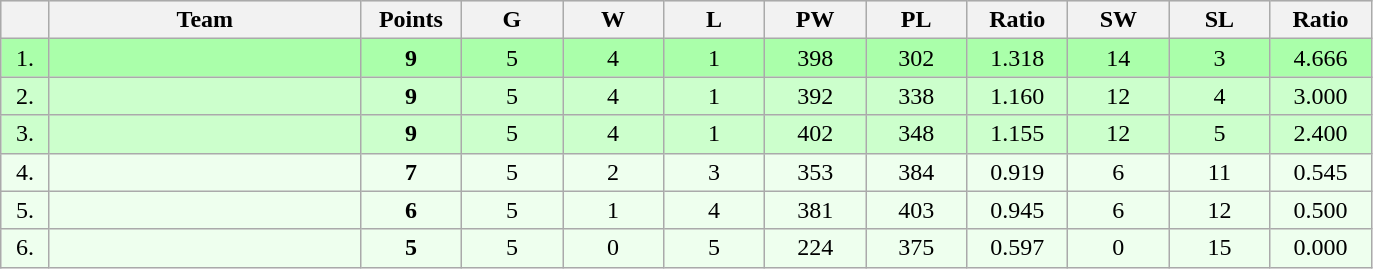<table class=wikitable style="text-align:center">
<tr style="background: #DCDCDC">
<th width="25"></th>
<th width="200">Team</th>
<th width="60">Points</th>
<th width="60">G</th>
<th width="60">W</th>
<th width="60">L</th>
<th width="60">PW</th>
<th width="60">PL</th>
<th width="60">Ratio</th>
<th width="60">SW</th>
<th width="60">SL</th>
<th width="60">Ratio</th>
</tr>
<tr style="background: #AAFFAA">
<td>1.</td>
<td align=left></td>
<td><strong>9</strong></td>
<td>5</td>
<td>4</td>
<td>1</td>
<td>398</td>
<td>302</td>
<td>1.318</td>
<td>14</td>
<td>3</td>
<td>4.666</td>
</tr>
<tr style="background: #CCFFCC">
<td>2.</td>
<td align=left></td>
<td><strong>9</strong></td>
<td>5</td>
<td>4</td>
<td>1</td>
<td>392</td>
<td>338</td>
<td>1.160</td>
<td>12</td>
<td>4</td>
<td>3.000</td>
</tr>
<tr style="background: #CCFFCC">
<td>3.</td>
<td align=left></td>
<td><strong>9</strong></td>
<td>5</td>
<td>4</td>
<td>1</td>
<td>402</td>
<td>348</td>
<td>1.155</td>
<td>12</td>
<td>5</td>
<td>2.400</td>
</tr>
<tr style="background: #EEFFEE">
<td>4.</td>
<td align=left></td>
<td><strong>7</strong></td>
<td>5</td>
<td>2</td>
<td>3</td>
<td>353</td>
<td>384</td>
<td>0.919</td>
<td>6</td>
<td>11</td>
<td>0.545</td>
</tr>
<tr style="background: #EEFFEE">
<td>5.</td>
<td align=left></td>
<td><strong>6</strong></td>
<td>5</td>
<td>1</td>
<td>4</td>
<td>381</td>
<td>403</td>
<td>0.945</td>
<td>6</td>
<td>12</td>
<td>0.500</td>
</tr>
<tr style="background: #EEFFEE">
<td>6.</td>
<td align=left></td>
<td><strong>5</strong></td>
<td>5</td>
<td>0</td>
<td>5</td>
<td>224</td>
<td>375</td>
<td>0.597</td>
<td>0</td>
<td>15</td>
<td>0.000</td>
</tr>
</table>
